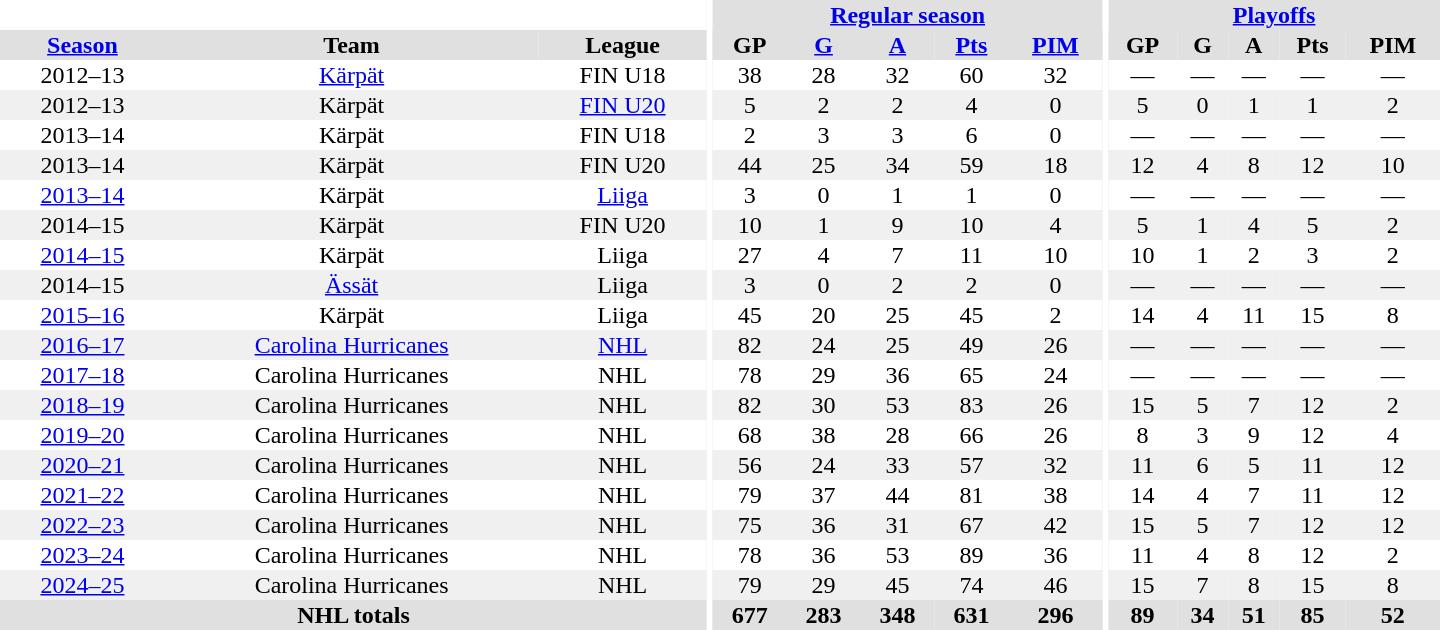<table border="0" cellpadding="1" cellspacing="0" style="text-align:center; width:60em;">
<tr bgcolor="#e0e0e0">
<th colspan="3" bgcolor="#ffffff"></th>
<th rowspan="100" bgcolor="#ffffff"></th>
<th colspan="5"><a href='#'>Regular season</a></th>
<th rowspan="100" bgcolor="#ffffff"></th>
<th colspan="5"><a href='#'>Playoffs</a></th>
</tr>
<tr bgcolor="#e0e0e0">
<th><a href='#'>Season</a></th>
<th>Team</th>
<th>League</th>
<th>GP</th>
<th><a href='#'>G</a></th>
<th><a href='#'>A</a></th>
<th><a href='#'>Pts</a></th>
<th><a href='#'>PIM</a></th>
<th>GP</th>
<th>G</th>
<th>A</th>
<th>Pts</th>
<th>PIM</th>
</tr>
<tr>
<td>2012–13</td>
<td><a href='#'>Kärpät</a></td>
<td>FIN U18</td>
<td>38</td>
<td>28</td>
<td>32</td>
<td>60</td>
<td>32</td>
<td>—</td>
<td>—</td>
<td>—</td>
<td>—</td>
<td>—</td>
</tr>
<tr bgcolor="#f0f0f0">
<td>2012–13</td>
<td>Kärpät</td>
<td><a href='#'>FIN U20</a></td>
<td>5</td>
<td>2</td>
<td>2</td>
<td>4</td>
<td>0</td>
<td>5</td>
<td>0</td>
<td>1</td>
<td>1</td>
<td>2</td>
</tr>
<tr>
<td>2013–14</td>
<td>Kärpät</td>
<td>FIN U18</td>
<td>2</td>
<td>3</td>
<td>3</td>
<td>6</td>
<td>0</td>
<td>—</td>
<td>—</td>
<td>—</td>
<td>—</td>
<td>—</td>
</tr>
<tr bgcolor="#f0f0f0">
<td>2013–14</td>
<td>Kärpät</td>
<td>FIN U20</td>
<td>44</td>
<td>25</td>
<td>34</td>
<td>59</td>
<td>18</td>
<td>12</td>
<td>4</td>
<td>8</td>
<td>12</td>
<td>10</td>
</tr>
<tr>
<td><a href='#'>2013–14</a></td>
<td>Kärpät</td>
<td><a href='#'>Liiga</a></td>
<td>3</td>
<td>0</td>
<td>1</td>
<td>1</td>
<td>0</td>
<td>—</td>
<td>—</td>
<td>—</td>
<td>—</td>
<td>—</td>
</tr>
<tr bgcolor="#f0f0f0">
<td>2014–15</td>
<td>Kärpät</td>
<td>FIN U20</td>
<td>10</td>
<td>1</td>
<td>9</td>
<td>10</td>
<td>4</td>
<td>5</td>
<td>1</td>
<td>4</td>
<td>5</td>
<td>2</td>
</tr>
<tr>
<td><a href='#'>2014–15</a></td>
<td>Kärpät</td>
<td>Liiga</td>
<td>27</td>
<td>4</td>
<td>7</td>
<td>11</td>
<td>10</td>
<td>10</td>
<td>1</td>
<td>2</td>
<td>3</td>
<td>2</td>
</tr>
<tr bgcolor="#f0f0f0">
<td>2014–15</td>
<td><a href='#'>Ässät</a></td>
<td>Liiga</td>
<td>3</td>
<td>0</td>
<td>2</td>
<td>2</td>
<td>0</td>
<td>—</td>
<td>—</td>
<td>—</td>
<td>—</td>
<td>—</td>
</tr>
<tr>
<td><a href='#'>2015–16</a></td>
<td>Kärpät</td>
<td>Liiga</td>
<td>45</td>
<td>20</td>
<td>25</td>
<td>45</td>
<td>2</td>
<td>14</td>
<td>4</td>
<td>11</td>
<td>15</td>
<td>8</td>
</tr>
<tr bgcolor="#f0f0f0">
<td><a href='#'>2016–17</a></td>
<td><a href='#'>Carolina Hurricanes</a></td>
<td><a href='#'>NHL</a></td>
<td>82</td>
<td>24</td>
<td>25</td>
<td>49</td>
<td>26</td>
<td>—</td>
<td>—</td>
<td>—</td>
<td>—</td>
<td>—</td>
</tr>
<tr>
<td><a href='#'>2017–18</a></td>
<td>Carolina Hurricanes</td>
<td>NHL</td>
<td>78</td>
<td>29</td>
<td>36</td>
<td>65</td>
<td>24</td>
<td>—</td>
<td>—</td>
<td>—</td>
<td>—</td>
<td>—</td>
</tr>
<tr bgcolor="#f0f0f0">
<td><a href='#'>2018–19</a></td>
<td>Carolina Hurricanes</td>
<td>NHL</td>
<td>82</td>
<td>30</td>
<td>53</td>
<td>83</td>
<td>26</td>
<td>15</td>
<td>5</td>
<td>7</td>
<td>12</td>
<td>2</td>
</tr>
<tr>
<td><a href='#'>2019–20</a></td>
<td>Carolina Hurricanes</td>
<td>NHL</td>
<td>68</td>
<td>38</td>
<td>28</td>
<td>66</td>
<td>26</td>
<td>8</td>
<td>3</td>
<td>9</td>
<td>12</td>
<td>4</td>
</tr>
<tr bgcolor="#f0f0f0">
<td><a href='#'>2020–21</a></td>
<td>Carolina Hurricanes</td>
<td>NHL</td>
<td>56</td>
<td>24</td>
<td>33</td>
<td>57</td>
<td>32</td>
<td>11</td>
<td>6</td>
<td>5</td>
<td>11</td>
<td>12</td>
</tr>
<tr>
<td><a href='#'>2021–22</a></td>
<td>Carolina Hurricanes</td>
<td>NHL</td>
<td>79</td>
<td>37</td>
<td>44</td>
<td>81</td>
<td>38</td>
<td>14</td>
<td>4</td>
<td>7</td>
<td>11</td>
<td>12</td>
</tr>
<tr bgcolor="#f0f0f0">
<td><a href='#'>2022–23</a></td>
<td>Carolina Hurricanes</td>
<td>NHL</td>
<td>75</td>
<td>36</td>
<td>31</td>
<td>67</td>
<td>42</td>
<td>15</td>
<td>5</td>
<td>7</td>
<td>12</td>
<td>12</td>
</tr>
<tr>
<td><a href='#'>2023–24</a></td>
<td>Carolina Hurricanes</td>
<td>NHL</td>
<td>78</td>
<td>36</td>
<td>53</td>
<td>89</td>
<td>36</td>
<td>11</td>
<td>4</td>
<td>8</td>
<td>12</td>
<td>2</td>
</tr>
<tr bgcolor="#f0f0f0">
<td><a href='#'>2024–25</a></td>
<td>Carolina Hurricanes</td>
<td>NHL</td>
<td>79</td>
<td>29</td>
<td>45</td>
<td>74</td>
<td>46</td>
<td>15</td>
<td>7</td>
<td>8</td>
<td>15</td>
<td>8</td>
</tr>
<tr bgcolor="#e0e0e0">
<th colspan="3">NHL totals</th>
<th>677</th>
<th>283</th>
<th>348</th>
<th>631</th>
<th>296</th>
<th>89</th>
<th>34</th>
<th>51</th>
<th>85</th>
<th>52</th>
</tr>
</table>
